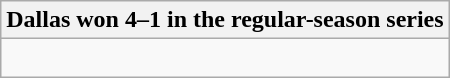<table class="wikitable collapsible collapsed">
<tr>
<th>Dallas won 4–1 in the regular-season series</th>
</tr>
<tr>
<td><br>



</td>
</tr>
</table>
